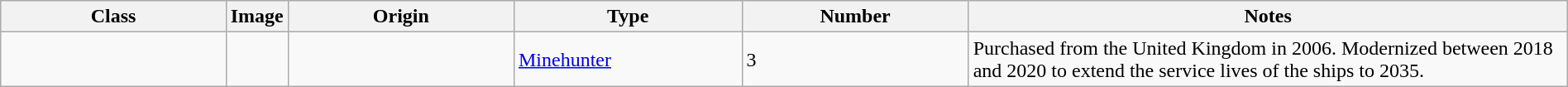<table class="wikitable" style="width:100%;">
<tr>
<th style="width:15%;">Class</th>
<th style="width:0%;">Image</th>
<th style="width:15%;">Origin</th>
<th style="width:15%;">Type</th>
<th style="width:15%;">Number</th>
<th style="width:40%;">Notes</th>
</tr>
<tr>
<td></td>
<td></td>
<td></td>
<td><a href='#'>Minehunter</a></td>
<td>3</td>
<td>Purchased from the United Kingdom in 2006. Modernized between 2018 and 2020 to extend the service lives of the ships to 2035.</td>
</tr>
</table>
